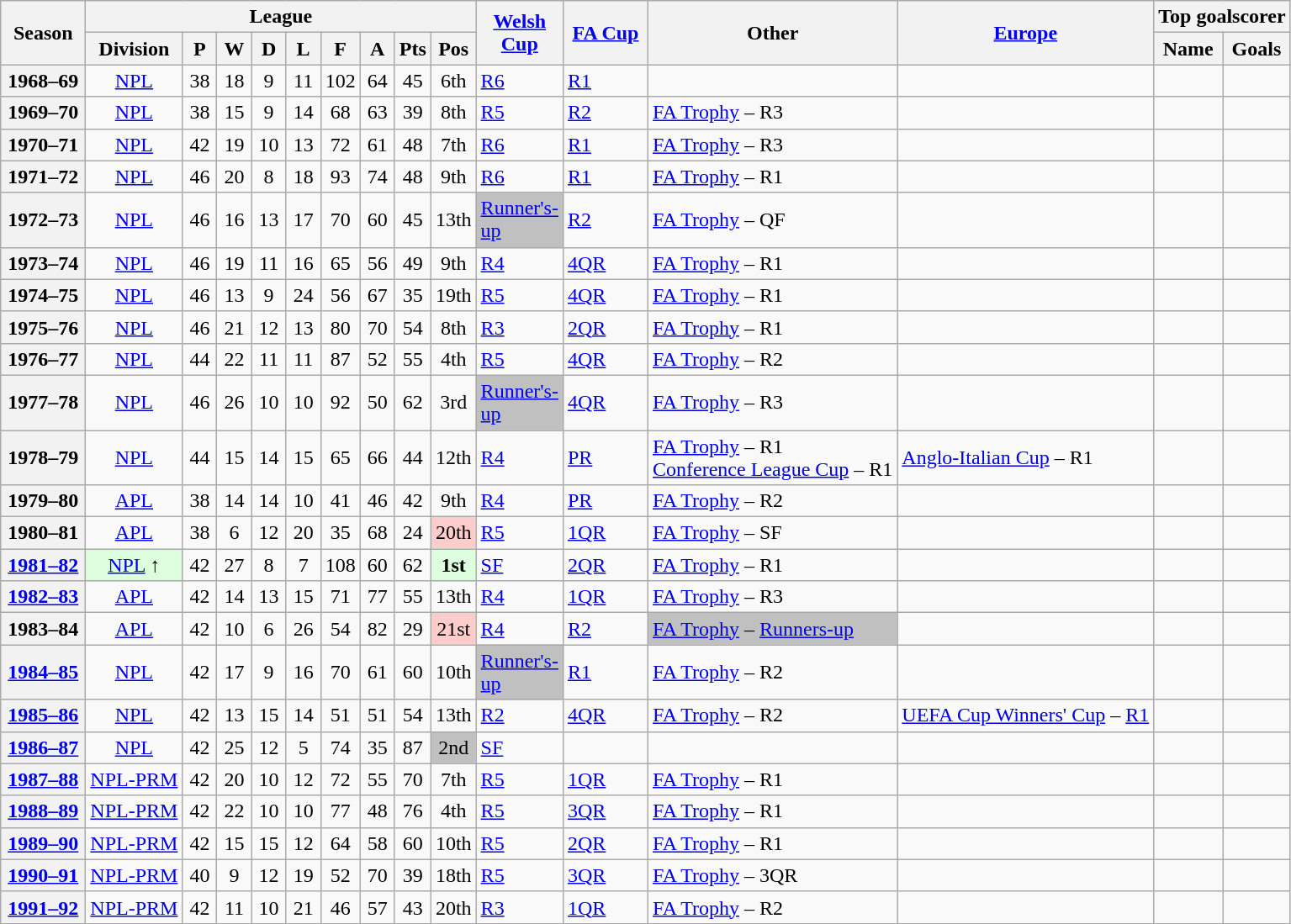<table class="wikitable" style="text-align: center">
<tr>
<th rowspan="2" width="60">Season</th>
<th colspan="9">League</th>
<th rowspan="2" width="60"><a href='#'>Welsh Cup</a></th>
<th rowspan="2" width="60"><a href='#'>FA Cup</a></th>
<th rowspan="2">Other</th>
<th rowspan="2"><a href='#'>Europe</a></th>
<th colspan="2">Top goalscorer</th>
</tr>
<tr>
<th>Division</th>
<th width="20">P</th>
<th width="20">W</th>
<th width="20">D</th>
<th width="20">L</th>
<th width="20">F</th>
<th width="20">A</th>
<th width="20">Pts</th>
<th>Pos</th>
<th>Name</th>
<th>Goals</th>
</tr>
<tr>
<th>1968–69</th>
<td><a href='#'>NPL</a></td>
<td>38</td>
<td>18</td>
<td>9</td>
<td>11</td>
<td>102</td>
<td>64</td>
<td>45</td>
<td>6th</td>
<td align=left><a href='#'>R6</a></td>
<td align=left><a href='#'>R1</a></td>
<td></td>
<td></td>
<td align=left></td>
<td></td>
</tr>
<tr>
<th>1969–70</th>
<td><a href='#'>NPL</a></td>
<td>38</td>
<td>15</td>
<td>9</td>
<td>14</td>
<td>68</td>
<td>63</td>
<td>39</td>
<td>8th</td>
<td align=left><a href='#'>R5</a></td>
<td align=left><a href='#'>R2</a></td>
<td align=left><a href='#'>FA Trophy</a> – R3</td>
<td></td>
<td align=left></td>
<td></td>
</tr>
<tr>
<th>1970–71</th>
<td><a href='#'>NPL</a></td>
<td>42</td>
<td>19</td>
<td>10</td>
<td>13</td>
<td>72</td>
<td>61</td>
<td>48</td>
<td>7th</td>
<td align=left><a href='#'>R6</a></td>
<td align=left><a href='#'>R1</a></td>
<td align=left><a href='#'>FA Trophy</a> – R3</td>
<td></td>
<td align=left></td>
<td></td>
</tr>
<tr>
<th>1971–72</th>
<td><a href='#'>NPL</a></td>
<td>46</td>
<td>20</td>
<td>8</td>
<td>18</td>
<td>93</td>
<td>74</td>
<td>48</td>
<td>9th</td>
<td align=left><a href='#'>R6</a></td>
<td align=left><a href='#'>R1</a></td>
<td align=left><a href='#'>FA Trophy</a> – R1</td>
<td></td>
<td align=left></td>
<td></td>
</tr>
<tr>
<th>1972–73</th>
<td><a href='#'>NPL</a></td>
<td>46</td>
<td>16</td>
<td>13</td>
<td>17</td>
<td>70</td>
<td>60</td>
<td>45</td>
<td>13th</td>
<td align=left bgcolor=silver><a href='#'>Runner's-up</a></td>
<td align=left><a href='#'>R2</a></td>
<td align=left><a href='#'>FA Trophy</a> – QF</td>
<td></td>
<td align=left></td>
<td></td>
</tr>
<tr>
<th>1973–74</th>
<td><a href='#'>NPL</a></td>
<td>46</td>
<td>19</td>
<td>11</td>
<td>16</td>
<td>65</td>
<td>56</td>
<td>49</td>
<td>9th</td>
<td align=left><a href='#'>R4</a></td>
<td align=left><a href='#'>4QR</a></td>
<td align=left><a href='#'>FA Trophy</a> – R1</td>
<td></td>
<td align=left></td>
<td></td>
</tr>
<tr>
<th>1974–75</th>
<td><a href='#'>NPL</a></td>
<td>46</td>
<td>13</td>
<td>9</td>
<td>24</td>
<td>56</td>
<td>67</td>
<td>35</td>
<td>19th</td>
<td align=left><a href='#'>R5</a></td>
<td align=left><a href='#'>4QR</a></td>
<td align=left><a href='#'>FA Trophy</a> – R1</td>
<td></td>
<td align=left></td>
<td></td>
</tr>
<tr>
<th>1975–76</th>
<td><a href='#'>NPL</a></td>
<td>46</td>
<td>21</td>
<td>12</td>
<td>13</td>
<td>80</td>
<td>70</td>
<td>54</td>
<td>8th</td>
<td align=left><a href='#'>R3</a></td>
<td align=left><a href='#'>2QR</a></td>
<td align=left><a href='#'>FA Trophy</a> – R1</td>
<td></td>
<td align=left></td>
<td></td>
</tr>
<tr>
<th>1976–77</th>
<td><a href='#'>NPL</a></td>
<td>44</td>
<td>22</td>
<td>11</td>
<td>11</td>
<td>87</td>
<td>52</td>
<td>55</td>
<td>4th</td>
<td align=left><a href='#'>R5</a></td>
<td align=left><a href='#'>4QR</a></td>
<td align=left><a href='#'>FA Trophy</a> – R2</td>
<td></td>
<td align=left></td>
<td></td>
</tr>
<tr>
<th>1977–78</th>
<td><a href='#'>NPL</a></td>
<td>46</td>
<td>26</td>
<td>10</td>
<td>10</td>
<td>92</td>
<td>50</td>
<td>62</td>
<td>3rd</td>
<td align=left bgcolor=silver><a href='#'>Runner's-up</a></td>
<td align=left><a href='#'>4QR</a></td>
<td align=left><a href='#'>FA Trophy</a> – R3</td>
<td></td>
<td align=left></td>
<td></td>
</tr>
<tr>
<th>1978–79</th>
<td><a href='#'>NPL</a></td>
<td>44</td>
<td>15</td>
<td>14</td>
<td>15</td>
<td>65</td>
<td>66</td>
<td>44</td>
<td>12th</td>
<td align=left><a href='#'>R4</a></td>
<td align=left><a href='#'>PR</a></td>
<td align=left><a href='#'>FA Trophy</a> – R1<br><a href='#'>Conference League Cup</a> – R1</td>
<td align=left><a href='#'>Anglo-Italian Cup</a> – R1</td>
<td align=left></td>
<td></td>
</tr>
<tr>
<th>1979–80</th>
<td><a href='#'>APL</a></td>
<td>38</td>
<td>14</td>
<td>14</td>
<td>10</td>
<td>41</td>
<td>46</td>
<td>42</td>
<td>9th</td>
<td align=left><a href='#'>R4</a></td>
<td align=left><a href='#'>PR</a></td>
<td align=left><a href='#'>FA Trophy</a> – R2</td>
<td></td>
<td align=left></td>
<td></td>
</tr>
<tr>
<th>1980–81</th>
<td><a href='#'>APL</a></td>
<td>38</td>
<td>6</td>
<td>12</td>
<td>20</td>
<td>35</td>
<td>68</td>
<td>24</td>
<td bgcolor="#FFCCCC">20th</td>
<td align=left><a href='#'>R5</a></td>
<td align=left><a href='#'>1QR</a></td>
<td align=left><a href='#'>FA Trophy</a> – SF</td>
<td></td>
<td align=left></td>
<td></td>
</tr>
<tr>
<th><a href='#'>1981–82</a></th>
<td bgcolor=#ddffdd><a href='#'>NPL</a> ↑</td>
<td>42</td>
<td>27</td>
<td>8</td>
<td>7</td>
<td>108</td>
<td>60</td>
<td>62</td>
<td bgcolor="#DDFFDD"><strong>1st</strong></td>
<td align=left><a href='#'>SF</a></td>
<td align=left><a href='#'>2QR</a></td>
<td align=left><a href='#'>FA Trophy</a> – R1</td>
<td></td>
<td align=left></td>
<td></td>
</tr>
<tr>
<th><a href='#'>1982–83</a></th>
<td><a href='#'>APL</a></td>
<td>42</td>
<td>14</td>
<td>13</td>
<td>15</td>
<td>71</td>
<td>77</td>
<td>55</td>
<td>13th</td>
<td align=left><a href='#'>R4</a></td>
<td align=left><a href='#'>1QR</a></td>
<td align=left><a href='#'>FA Trophy</a> – R3</td>
<td></td>
<td align=left></td>
<td></td>
</tr>
<tr>
<th>1983–84</th>
<td><a href='#'>APL</a></td>
<td>42</td>
<td>10</td>
<td>6</td>
<td>26</td>
<td>54</td>
<td>82</td>
<td>29</td>
<td bgcolor="#FFCCCC">21st</td>
<td align=left><a href='#'>R4</a></td>
<td align=left><a href='#'>R2</a></td>
<td align=left bgcolor=silver><a href='#'>FA Trophy</a> – <a href='#'>Runners-up</a></td>
<td></td>
<td align=left></td>
<td></td>
</tr>
<tr>
<th><a href='#'>1984–85</a></th>
<td><a href='#'>NPL</a></td>
<td>42</td>
<td>17</td>
<td>9</td>
<td>16</td>
<td>70</td>
<td>61</td>
<td>60</td>
<td>10th</td>
<td align=left bgcolor=silver><a href='#'>Runner's-up</a></td>
<td align=left><a href='#'>R1</a></td>
<td align=left><a href='#'>FA Trophy</a> – R2</td>
<td></td>
<td align=left></td>
<td></td>
</tr>
<tr>
<th><a href='#'>1985–86</a></th>
<td><a href='#'>NPL</a></td>
<td>42</td>
<td>13</td>
<td>15</td>
<td>14</td>
<td>51</td>
<td>51</td>
<td>54</td>
<td>13th</td>
<td align=left><a href='#'>R2</a></td>
<td align=left><a href='#'>4QR</a></td>
<td align=left><a href='#'>FA Trophy</a> – R2</td>
<td align=left><a href='#'>UEFA Cup Winners' Cup</a> – <a href='#'>R1</a></td>
<td align=left></td>
<td></td>
</tr>
<tr>
<th><a href='#'>1986–87</a></th>
<td><a href='#'>NPL</a></td>
<td>42</td>
<td>25</td>
<td>12</td>
<td>5</td>
<td>74</td>
<td>35</td>
<td>87</td>
<td bgcolor=silver>2nd</td>
<td align=left><a href='#'>SF</a></td>
<td></td>
<td></td>
<td></td>
<td align=left></td>
<td></td>
</tr>
<tr>
<th><a href='#'>1987–88</a></th>
<td><a href='#'>NPL-PRM</a></td>
<td>42</td>
<td>20</td>
<td>10</td>
<td>12</td>
<td>72</td>
<td>55</td>
<td>70</td>
<td>7th</td>
<td align=left><a href='#'>R5</a></td>
<td align=left><a href='#'>1QR</a></td>
<td align=left><a href='#'>FA Trophy</a> – R1</td>
<td></td>
<td align=left></td>
<td></td>
</tr>
<tr>
<th><a href='#'>1988–89</a></th>
<td><a href='#'>NPL-PRM</a></td>
<td>42</td>
<td>22</td>
<td>10</td>
<td>10</td>
<td>77</td>
<td>48</td>
<td>76</td>
<td>4th</td>
<td align=left><a href='#'>R5</a></td>
<td align=left><a href='#'>3QR</a></td>
<td align=left><a href='#'>FA Trophy</a> – R1</td>
<td></td>
<td align=left></td>
<td></td>
</tr>
<tr>
<th><a href='#'>1989–90</a></th>
<td><a href='#'>NPL-PRM</a></td>
<td>42</td>
<td>15</td>
<td>15</td>
<td>12</td>
<td>64</td>
<td>58</td>
<td>60</td>
<td>10th</td>
<td align=left><a href='#'>R5</a></td>
<td align=left><a href='#'>2QR</a></td>
<td align=left><a href='#'>FA Trophy</a> – R1</td>
<td></td>
<td align=left></td>
<td></td>
</tr>
<tr>
<th><a href='#'>1990–91</a></th>
<td><a href='#'>NPL-PRM</a></td>
<td>40</td>
<td>9</td>
<td>12</td>
<td>19</td>
<td>52</td>
<td>70</td>
<td>39</td>
<td>18th</td>
<td align=left><a href='#'>R5</a></td>
<td align=left><a href='#'>3QR</a></td>
<td align=left><a href='#'>FA Trophy</a> – 3QR</td>
<td></td>
<td align=left></td>
<td></td>
</tr>
<tr>
<th><a href='#'>1991–92</a></th>
<td><a href='#'>NPL-PRM</a></td>
<td>42</td>
<td>11</td>
<td>10</td>
<td>21</td>
<td>46</td>
<td>57</td>
<td>43</td>
<td>20th</td>
<td align=left><a href='#'>R3</a></td>
<td align=left><a href='#'>1QR</a></td>
<td align=left><a href='#'>FA Trophy</a> – R2</td>
<td></td>
<td align=left></td>
<td></td>
</tr>
</table>
